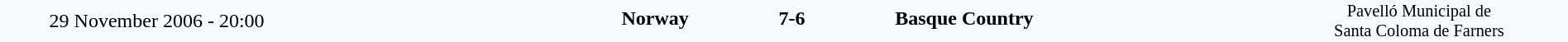<table style="width: 100%; background:#F5FAFF;" cellspacing="0">
<tr>
<td align=center rowspan=3 width=20%>29 November 2006 - 20:00</td>
</tr>
<tr>
<td width=24% align=right><strong>Norway</strong> </td>
<td align=center width=13%><strong>7-6</strong></td>
<td width=24%> <strong>Basque Country</strong></td>
<td style=font-size:85% rowspan=3 valign=top align=center>Pavelló Municipal de <br>Santa Coloma de Farners</td>
</tr>
<tr style=font-size:85%>
<td align=right valign=top></td>
<td></td>
<td></td>
</tr>
</table>
